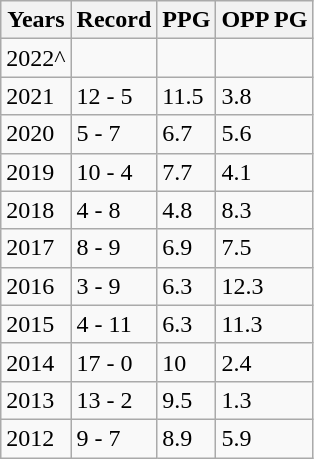<table class="wikitable sortable mw-collapsible ">
<tr>
<th>Years</th>
<th>Record</th>
<th>PPG</th>
<th>OPP PG</th>
</tr>
<tr>
<td>2022^</td>
<td></td>
<td></td>
<td></td>
</tr>
<tr>
<td>2021</td>
<td>12 - 5</td>
<td>11.5</td>
<td>3.8</td>
</tr>
<tr>
<td>2020</td>
<td>5  -  7</td>
<td>6.7</td>
<td>5.6</td>
</tr>
<tr>
<td>2019</td>
<td>10 - 4</td>
<td>7.7</td>
<td>4.1</td>
</tr>
<tr>
<td>2018</td>
<td>4 - 8</td>
<td>4.8</td>
<td>8.3</td>
</tr>
<tr>
<td>2017</td>
<td>8 - 9</td>
<td>6.9</td>
<td>7.5</td>
</tr>
<tr>
<td>2016</td>
<td>3 - 9</td>
<td>6.3</td>
<td>12.3</td>
</tr>
<tr>
<td>2015</td>
<td>4 - 11</td>
<td>6.3</td>
<td>11.3</td>
</tr>
<tr>
<td>2014</td>
<td>17 - 0</td>
<td>10</td>
<td>2.4</td>
</tr>
<tr>
<td>2013</td>
<td>13 - 2</td>
<td>9.5</td>
<td>1.3</td>
</tr>
<tr>
<td>2012</td>
<td>9 - 7</td>
<td>8.9</td>
<td>5.9</td>
</tr>
</table>
